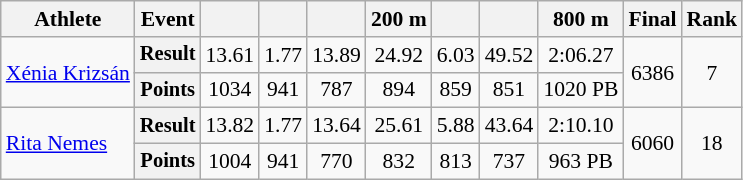<table class=wikitable style="font-size:90%;">
<tr>
<th>Athlete</th>
<th>Event</th>
<th></th>
<th></th>
<th></th>
<th>200 m</th>
<th></th>
<th></th>
<th>800 m</th>
<th>Final</th>
<th>Rank</th>
</tr>
<tr align=center>
<td rowspan=2 align=left><a href='#'>Xénia Krizsán</a></td>
<th style="font-size:95%">Result</th>
<td>13.61</td>
<td>1.77</td>
<td>13.89</td>
<td>24.92</td>
<td>6.03</td>
<td>49.52</td>
<td>2:06.27</td>
<td rowspan=2>6386</td>
<td rowspan=2>7</td>
</tr>
<tr align=center>
<th style="font-size:95%">Points</th>
<td>1034 </td>
<td>941 </td>
<td>787</td>
<td>894 </td>
<td>859</td>
<td>851 </td>
<td>1020 PB</td>
</tr>
<tr align=center>
<td align=left rowspan=2><a href='#'>Rita Nemes</a></td>
<th style="font-size:95%">Result</th>
<td>13.82</td>
<td>1.77</td>
<td>13.64</td>
<td>25.61</td>
<td>5.88</td>
<td>43.64</td>
<td>2:10.10</td>
<td rowspan=2>6060</td>
<td rowspan=2>18</td>
</tr>
<tr align=center>
<th style="font-size:95%">Points</th>
<td>1004</td>
<td>941</td>
<td>770</td>
<td>832</td>
<td>813</td>
<td>737</td>
<td>963 PB</td>
</tr>
</table>
